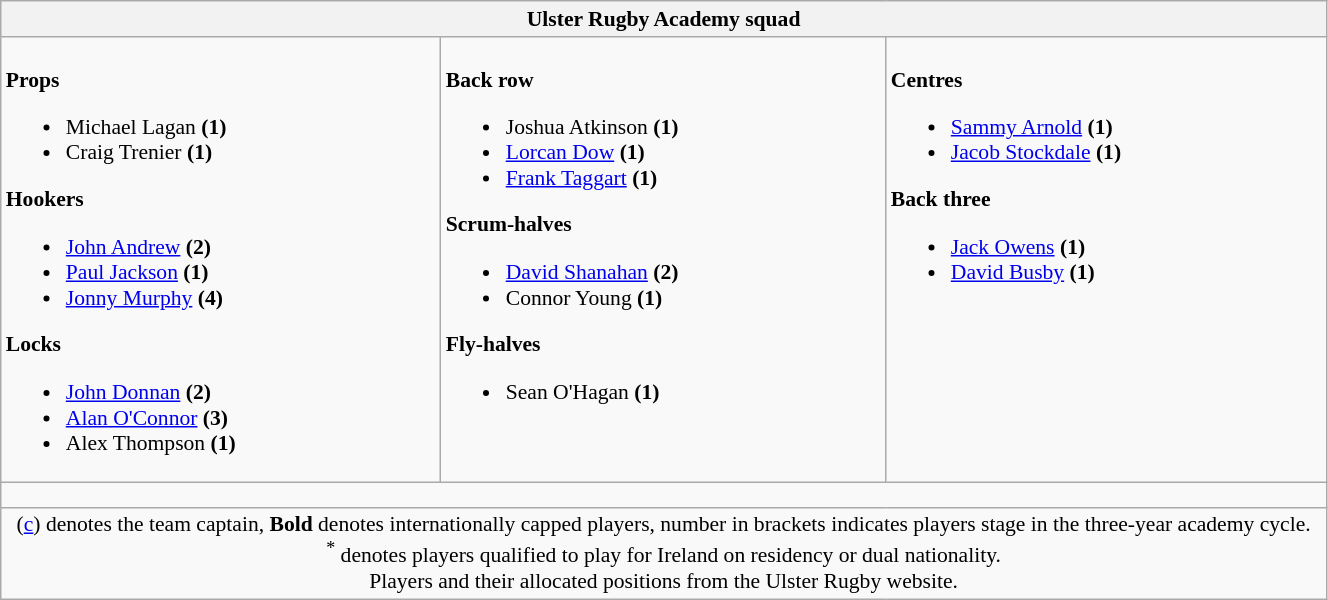<table class="wikitable" style="text-align:left; font-size:90%; width:70%">
<tr>
<th colspan="100%">Ulster Rugby Academy squad</th>
</tr>
<tr valign="top">
<td><br><strong>Props</strong><ul><li> Michael Lagan <strong>(1)</strong></li><li> Craig Trenier <strong>(1)</strong></li></ul><strong>Hookers</strong><ul><li> <a href='#'>John Andrew</a> <strong>(2)</strong></li><li> <a href='#'>Paul Jackson</a> <strong>(1)</strong></li><li> <a href='#'>Jonny Murphy</a> <strong>(4)</strong></li></ul><strong>Locks</strong><ul><li> <a href='#'>John Donnan</a> <strong>(2)</strong></li><li> <a href='#'>Alan O'Connor</a> <strong>(3)</strong></li><li> Alex Thompson <strong>(1)</strong></li></ul></td>
<td><br><strong>Back row</strong><ul><li> Joshua Atkinson <strong>(1)</strong></li><li> <a href='#'>Lorcan Dow</a> <strong>(1)</strong></li><li> <a href='#'>Frank Taggart</a> <strong>(1)</strong></li></ul><strong>Scrum-halves</strong><ul><li> <a href='#'>David Shanahan</a> <strong>(2)</strong></li><li> Connor Young <strong>(1)</strong></li></ul><strong>Fly-halves</strong><ul><li> Sean O'Hagan <strong>(1)</strong></li></ul></td>
<td><br><strong>Centres</strong><ul><li> <a href='#'>Sammy Arnold</a> <strong>(1)</strong></li><li> <a href='#'>Jacob Stockdale</a> <strong>(1)</strong></li></ul><strong>Back three</strong><ul><li> <a href='#'>Jack Owens</a> <strong>(1)</strong></li><li> <a href='#'>David Busby</a> <strong>(1)</strong></li></ul></td>
</tr>
<tr>
<td colspan="100%" style="height: 10px;"></td>
</tr>
<tr>
<td colspan="100%" style="text-align:center;">(<a href='#'>c</a>) denotes the team captain, <strong>Bold</strong> denotes internationally capped players, number in brackets indicates players stage in the three-year academy cycle. <br> <sup>*</sup> denotes players qualified to play for Ireland on residency or dual nationality. <br> Players and their allocated positions from the Ulster Rugby website.</td>
</tr>
</table>
